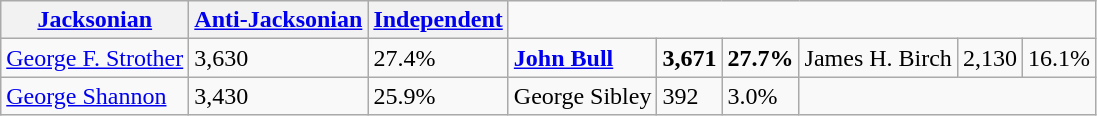<table class=wikitable>
<tr>
<th><a href='#'>Jacksonian</a></th>
<th><a href='#'>Anti-Jacksonian</a></th>
<th><a href='#'>Independent</a></th>
</tr>
<tr>
<td><a href='#'>George F. Strother</a></td>
<td>3,630</td>
<td>27.4%</td>
<td><strong><a href='#'>John Bull</a></strong></td>
<td><strong>3,671</strong></td>
<td><strong>27.7%</strong></td>
<td>James H. Birch</td>
<td>2,130</td>
<td>16.1%</td>
</tr>
<tr>
<td><a href='#'>George Shannon</a></td>
<td>3,430</td>
<td>25.9%</td>
<td>George Sibley</td>
<td>392</td>
<td>3.0%</td>
<td colspan=3></td>
</tr>
</table>
